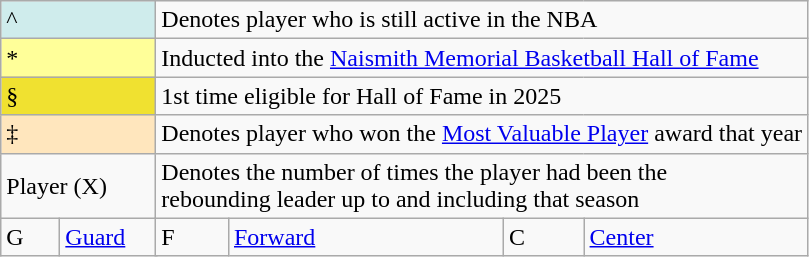<table class="wikitable">
<tr>
<td style="background-color:#CFECEC; width:6em" colspan=2>^</td>
<td colspan=5>Denotes player who is still active in the NBA</td>
</tr>
<tr>
<td style="background-color:#FFFF99; width:6em" colspan=2>*</td>
<td colspan=5>Inducted into the <a href='#'>Naismith Memorial Basketball Hall of Fame</a></td>
</tr>
<tr>
<td style="background:#F0E130; width:1em" colspan=2>§</td>
<td colspan=5>1st time eligible for Hall of Fame in 2025</td>
</tr>
<tr>
<td style="background-color:#FFE6BD; border:1px solid #aaaaaa; width:6em" colspan=2>‡</td>
<td colspan=5>Denotes player who won the <a href='#'>Most Valuable Player</a> award that year</td>
</tr>
<tr>
<td colspan=2>Player (X)</td>
<td colspan=5>Denotes the number of times the player had been the<br>rebounding leader up to and including that season</td>
</tr>
<tr>
<td style="width:2em">G</td>
<td colspan=2><a href='#'>Guard</a></td>
<td>F</td>
<td><a href='#'>Forward</a></td>
<td>C</td>
<td><a href='#'>Center</a></td>
</tr>
</table>
